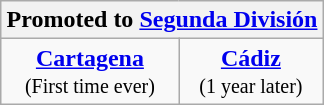<table class="wikitable" style="text-align: center; margin: 0 auto;">
<tr>
<th colspan="2">Promoted to <a href='#'>Segunda División</a></th>
</tr>
<tr>
<td><strong><a href='#'>Cartagena</a></strong><br><small>(First time ever)</small></td>
<td><strong><a href='#'>Cádiz</a></strong><br><small>(1 year later)</small></td>
</tr>
</table>
